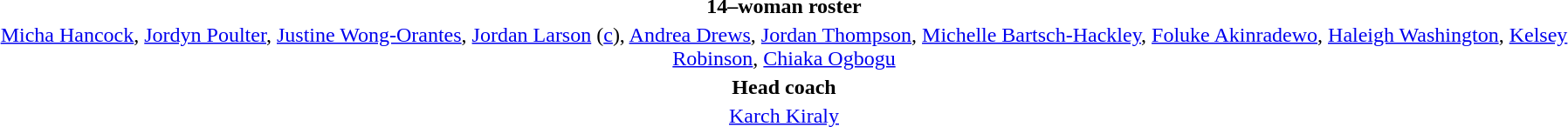<table style="text-align:center; margin-top:2em; margin-left:auto; margin-right:auto">
<tr>
<td><strong>14–woman roster</strong></td>
</tr>
<tr>
<td><a href='#'>Micha Hancock</a>, <a href='#'>Jordyn Poulter</a>, <a href='#'>Justine Wong-Orantes</a>, <a href='#'>Jordan Larson</a> (<a href='#'>c</a>), <a href='#'>Andrea Drews</a>, <a href='#'>Jordan Thompson</a>, <a href='#'>Michelle Bartsch-Hackley</a>, <a href='#'>Foluke Akinradewo</a>, <a href='#'>Haleigh Washington</a>, <a href='#'>Kelsey Robinson</a>, <a href='#'>Chiaka Ogbogu</a></td>
</tr>
<tr>
<td><strong>Head coach</strong></td>
</tr>
<tr>
<td><a href='#'>Karch Kiraly</a></td>
</tr>
</table>
